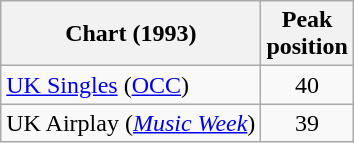<table class="wikitable">
<tr>
<th>Chart (1993)</th>
<th>Peak<br>position</th>
</tr>
<tr>
<td><a href='#'>UK Singles</a> (<a href='#'>OCC</a>)</td>
<td align="center">40</td>
</tr>
<tr>
<td>UK Airplay (<em><a href='#'>Music Week</a></em>)</td>
<td align="center">39</td>
</tr>
</table>
